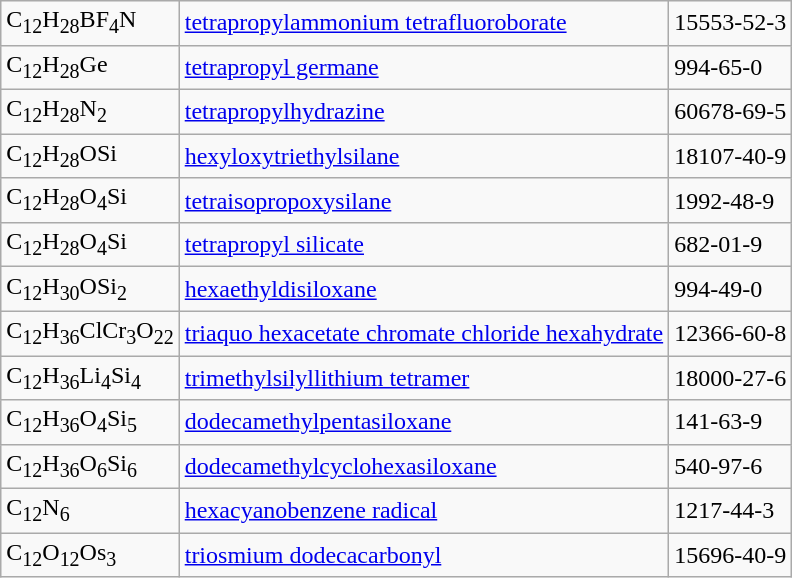<table class="wikitable">
<tr>
<td>C<sub>12</sub>H<sub>28</sub>BF<sub>4</sub>N</td>
<td><a href='#'>tetrapropylammonium tetrafluoroborate</a></td>
<td>15553-52-3</td>
</tr>
<tr>
<td>C<sub>12</sub>H<sub>28</sub>Ge</td>
<td><a href='#'>tetrapropyl germane</a></td>
<td>994-65-0</td>
</tr>
<tr>
<td>C<sub>12</sub>H<sub>28</sub>N<sub>2</sub></td>
<td><a href='#'>tetrapropylhydrazine</a></td>
<td>60678-69-5</td>
</tr>
<tr>
<td>C<sub>12</sub>H<sub>28</sub>OSi</td>
<td><a href='#'>hexyloxytriethylsilane</a></td>
<td>18107-40-9</td>
</tr>
<tr>
<td>C<sub>12</sub>H<sub>28</sub>O<sub>4</sub>Si</td>
<td><a href='#'>tetraisopropoxysilane</a></td>
<td>1992-48-9</td>
</tr>
<tr>
<td>C<sub>12</sub>H<sub>28</sub>O<sub>4</sub>Si</td>
<td><a href='#'>tetrapropyl silicate</a></td>
<td>682-01-9</td>
</tr>
<tr>
<td>C<sub>12</sub>H<sub>30</sub>OSi<sub>2</sub></td>
<td><a href='#'>hexaethyldisiloxane</a></td>
<td>994-49-0</td>
</tr>
<tr>
<td>C<sub>12</sub>H<sub>36</sub>ClCr<sub>3</sub>O<sub>22</sub></td>
<td><a href='#'>triaquo hexacetate chromate chloride hexahydrate</a></td>
<td>12366-60-8</td>
</tr>
<tr>
<td>C<sub>12</sub>H<sub>36</sub>Li<sub>4</sub>Si<sub>4</sub></td>
<td><a href='#'>trimethylsilyllithium tetramer</a></td>
<td>18000-27-6</td>
</tr>
<tr>
<td>C<sub>12</sub>H<sub>36</sub>O<sub>4</sub>Si<sub>5</sub></td>
<td><a href='#'>dodecamethylpentasiloxane</a></td>
<td>141-63-9</td>
</tr>
<tr>
<td>C<sub>12</sub>H<sub>36</sub>O<sub>6</sub>Si<sub>6</sub></td>
<td><a href='#'>dodecamethylcyclohexasiloxane</a></td>
<td>540-97-6</td>
</tr>
<tr>
<td>C<sub>12</sub>N<sub>6</sub></td>
<td><a href='#'>hexacyanobenzene radical</a></td>
<td>1217-44-3</td>
</tr>
<tr>
<td>C<sub>12</sub>O<sub>12</sub>Os<sub>3</sub></td>
<td><a href='#'>triosmium dodecacarbonyl</a></td>
<td>15696-40-9</td>
</tr>
</table>
